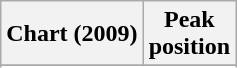<table class="wikitable sortable plainrowheaders">
<tr>
<th>Chart (2009)</th>
<th>Peak<br>position</th>
</tr>
<tr>
</tr>
<tr>
</tr>
<tr>
</tr>
<tr>
</tr>
<tr>
</tr>
<tr>
</tr>
</table>
